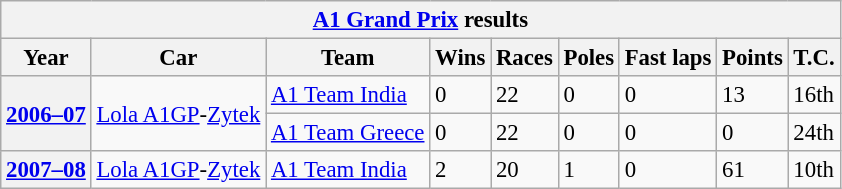<table class="wikitable" style="font-size:95%">
<tr>
<th colspan=9><a href='#'>A1 Grand Prix</a> results</th>
</tr>
<tr>
<th>Year</th>
<th>Car</th>
<th>Team</th>
<th>Wins</th>
<th>Races</th>
<th>Poles</th>
<th>Fast laps</th>
<th>Points</th>
<th>T.C.</th>
</tr>
<tr>
<th rowspan=2><strong><a href='#'>2006–07</a></strong></th>
<td rowspan=2><a href='#'>Lola A1GP</a>-<a href='#'>Zytek</a></td>
<td> <a href='#'>A1 Team India</a></td>
<td>0</td>
<td>22</td>
<td>0</td>
<td>0</td>
<td>13</td>
<td>16th</td>
</tr>
<tr>
<td> <a href='#'>A1 Team Greece</a></td>
<td>0</td>
<td>22</td>
<td>0</td>
<td>0</td>
<td>0</td>
<td>24th</td>
</tr>
<tr>
<th><strong><a href='#'>2007–08</a></strong></th>
<td><a href='#'>Lola A1GP</a>-<a href='#'>Zytek</a></td>
<td> <a href='#'>A1 Team India</a></td>
<td>2</td>
<td>20</td>
<td>1</td>
<td>0</td>
<td>61</td>
<td>10th</td>
</tr>
</table>
